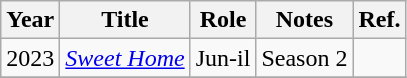<table class="wikitable">
<tr>
<th>Year</th>
<th>Title</th>
<th>Role</th>
<th>Notes</th>
<th>Ref.</th>
</tr>
<tr>
<td>2023</td>
<td><em><a href='#'>Sweet Home</a></em></td>
<td>Jun-il</td>
<td>Season 2</td>
<td></td>
</tr>
<tr>
</tr>
</table>
